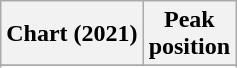<table class="wikitable sortable plainrowheaders" style="text-align:center;">
<tr>
<th scope="col">Chart (2021)</th>
<th scope="col">Peak<br>position</th>
</tr>
<tr>
</tr>
<tr>
</tr>
<tr>
</tr>
<tr>
</tr>
<tr>
</tr>
</table>
